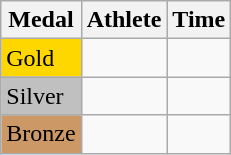<table class="wikitable">
<tr>
<th>Medal</th>
<th>Athlete</th>
<th>Time</th>
</tr>
<tr>
<td bgcolor="gold">Gold</td>
<td></td>
<td></td>
</tr>
<tr>
<td bgcolor="silver">Silver</td>
<td></td>
<td></td>
</tr>
<tr>
<td bgcolor="CC9966">Bronze</td>
<td></td>
<td></td>
</tr>
</table>
